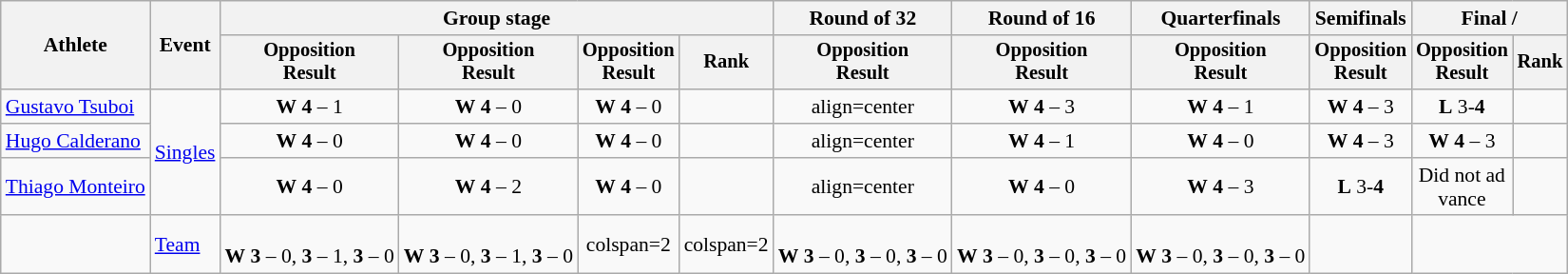<table class="wikitable" style="font-size:90%">
<tr>
<th rowspan=2>Athlete</th>
<th rowspan=2>Event</th>
<th colspan=4>Group stage</th>
<th>Round of 32</th>
<th>Round of 16</th>
<th>Quarterfinals</th>
<th>Semifinals</th>
<th colspan=2>Final / </th>
</tr>
<tr style="font-size:95%">
<th>Opposition<br>Result</th>
<th>Opposition<br>Result</th>
<th>Opposition<br>Result</th>
<th>Rank</th>
<th>Opposition<br>Result</th>
<th>Opposition<br>Result</th>
<th>Opposition<br>Result</th>
<th>Opposition<br>Result</th>
<th>Opposition<br>Result</th>
<th>Rank</th>
</tr>
<tr align=center>
<td align=left><a href='#'>Gustavo Tsuboi</a></td>
<td align=left rowspan=3><a href='#'>Singles</a></td>
<td><strong>W</strong> <strong>4</strong> – 1</td>
<td> <strong>W</strong> <strong>4</strong> – 0</td>
<td> <strong>W</strong> <strong>4</strong> – 0</td>
<td></td>
<td>align=center </td>
<td> <strong>W</strong> <strong>4</strong> – 3</td>
<td> <strong>W</strong> <strong>4</strong> – 1</td>
<td> <strong>W</strong> <strong>4</strong> – 3</td>
<td> <strong>L</strong> 3-<strong>4</strong></td>
<td></td>
</tr>
<tr align=center>
<td align=left><a href='#'>Hugo Calderano</a></td>
<td><strong>W</strong> <strong>4</strong> – 0</td>
<td> <strong>W</strong> <strong>4</strong> – 0</td>
<td> <strong>W</strong> <strong>4</strong> – 0</td>
<td></td>
<td>align=center </td>
<td> <strong>W</strong> <strong>4</strong> – 1</td>
<td> <strong>W</strong> <strong>4</strong> – 0</td>
<td> <strong>W</strong> <strong>4</strong> – 3</td>
<td> <strong>W</strong> <strong>4</strong> – 3</td>
<td></td>
</tr>
<tr align=center>
<td align=left><a href='#'>Thiago Monteiro</a></td>
<td> <strong>W</strong> <strong>4</strong> – 0</td>
<td> <strong>W</strong> <strong>4</strong> – 2</td>
<td> <strong>W</strong> <strong>4</strong> – 0</td>
<td></td>
<td>align=center </td>
<td> <strong>W</strong> <strong>4</strong> – 0</td>
<td> <strong>W</strong> <strong>4</strong> – 3</td>
<td> <strong>L</strong> 3-<strong>4</strong></td>
<td>Did not ad<br>vance</td>
<td></td>
</tr>
<tr align=center>
<td align=left></td>
<td align=left><a href='#'>Team</a></td>
<td><br> <strong>W</strong> <strong>3</strong> – 0, <strong>3</strong> – 1, <strong>3</strong> – 0</td>
<td><br> <strong>W</strong> <strong>3</strong> – 0, <strong>3</strong> – 1, <strong>3</strong> – 0</td>
<td>colspan=2 </td>
<td>colspan=2 </td>
<td><br> <strong>W</strong> <strong>3</strong> – 0, <strong>3</strong> – 0, <strong>3</strong> – 0</td>
<td><br> <strong>W</strong> <strong>3</strong> – 0, <strong>3</strong> – 0, <strong>3</strong> – 0</td>
<td><br> <strong>W</strong> <strong>3</strong> – 0, <strong>3</strong> – 0, <strong>3</strong> – 0</td>
<td></td>
</tr>
</table>
